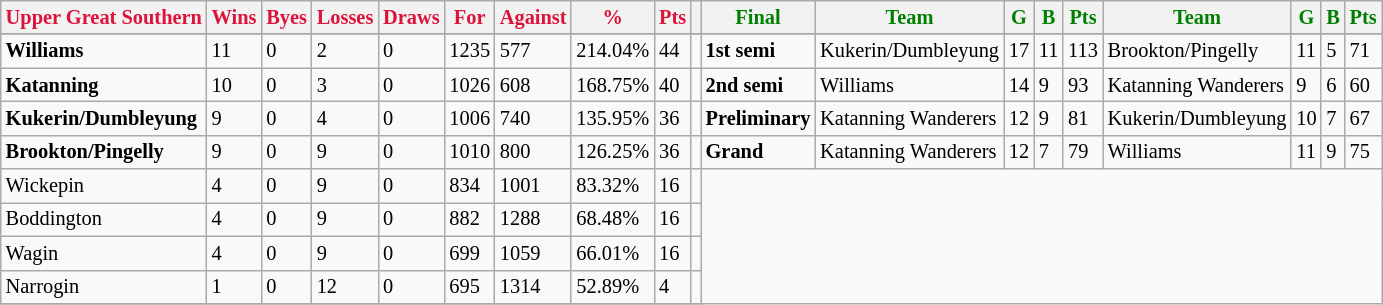<table style="font-size: 85%; text-align: left;" class="wikitable">
<tr>
<th style="color:crimson">Upper Great Southern</th>
<th style="color:crimson">Wins</th>
<th style="color:crimson">Byes</th>
<th style="color:crimson">Losses</th>
<th style="color:crimson">Draws</th>
<th style="color:crimson">For</th>
<th style="color:crimson">Against</th>
<th style="color:crimson">%</th>
<th style="color:crimson">Pts</th>
<th></th>
<th style="color:green">Final</th>
<th style="color:green">Team</th>
<th style="color:green">G</th>
<th style="color:green">B</th>
<th style="color:green">Pts</th>
<th style="color:green">Team</th>
<th style="color:green">G</th>
<th style="color:green">B</th>
<th style="color:green">Pts</th>
</tr>
<tr>
</tr>
<tr>
</tr>
<tr>
<td><strong>	Williams	</strong></td>
<td>11</td>
<td>0</td>
<td>2</td>
<td>0</td>
<td>1235</td>
<td>577</td>
<td>214.04%</td>
<td>44</td>
<td></td>
<td><strong>1st semi</strong></td>
<td>Kukerin/Dumbleyung</td>
<td>17</td>
<td>11</td>
<td>113</td>
<td>Brookton/Pingelly</td>
<td>11</td>
<td>5</td>
<td>71</td>
</tr>
<tr>
<td><strong>	Katanning	</strong></td>
<td>10</td>
<td>0</td>
<td>3</td>
<td>0</td>
<td>1026</td>
<td>608</td>
<td>168.75%</td>
<td>40</td>
<td></td>
<td><strong>2nd semi</strong></td>
<td>Williams</td>
<td>14</td>
<td>9</td>
<td>93</td>
<td>Katanning Wanderers</td>
<td>9</td>
<td>6</td>
<td>60</td>
</tr>
<tr>
<td><strong>	Kukerin/Dumbleyung	</strong></td>
<td>9</td>
<td>0</td>
<td>4</td>
<td>0</td>
<td>1006</td>
<td>740</td>
<td>135.95%</td>
<td>36</td>
<td></td>
<td><strong>Preliminary</strong></td>
<td>Katanning Wanderers</td>
<td>12</td>
<td>9</td>
<td>81</td>
<td>Kukerin/Dumbleyung</td>
<td>10</td>
<td>7</td>
<td>67</td>
</tr>
<tr>
<td><strong>	Brookton/Pingelly	</strong></td>
<td>9</td>
<td>0</td>
<td>9</td>
<td>0</td>
<td>1010</td>
<td>800</td>
<td>126.25%</td>
<td>36</td>
<td></td>
<td><strong>Grand</strong></td>
<td>Katanning Wanderers</td>
<td>12</td>
<td>7</td>
<td>79</td>
<td>Williams</td>
<td>11</td>
<td>9</td>
<td>75</td>
</tr>
<tr>
<td>Wickepin</td>
<td>4</td>
<td>0</td>
<td>9</td>
<td>0</td>
<td>834</td>
<td>1001</td>
<td>83.32%</td>
<td>16</td>
<td></td>
</tr>
<tr>
<td>Boddington</td>
<td>4</td>
<td>0</td>
<td>9</td>
<td>0</td>
<td>882</td>
<td>1288</td>
<td>68.48%</td>
<td>16</td>
<td></td>
</tr>
<tr>
<td>Wagin</td>
<td>4</td>
<td>0</td>
<td>9</td>
<td>0</td>
<td>699</td>
<td>1059</td>
<td>66.01%</td>
<td>16</td>
<td></td>
</tr>
<tr>
<td>Narrogin</td>
<td>1</td>
<td>0</td>
<td>12</td>
<td>0</td>
<td>695</td>
<td>1314</td>
<td>52.89%</td>
<td>4</td>
<td></td>
</tr>
<tr>
</tr>
</table>
